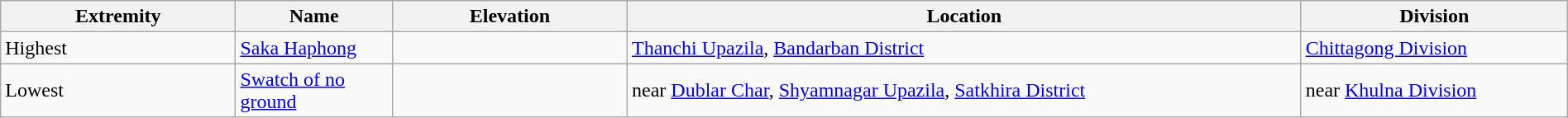<table class="wikitable" width="100%">
<tr>
<th width="15%" class="unsortable">Extremity</th>
<th width="10%" class="unsortable">Name</th>
<th width="15%" class="unsortable">Elevation</th>
<th width="25" class="unsortable">Location</th>
<th width="17%" class="unsortable">Division</th>
</tr>
<tr class="vcard">
<td>Highest</td>
<td class="fn org"><a href='#'>Saka Haphong</a></td>
<td></td>
<td><a href='#'>Thanchi Upazila</a>, <a href='#'>Bandarban District</a></td>
<td><a href='#'>Chittagong Division</a></td>
</tr>
<tr class="vcard">
<td>Lowest</td>
<td class="fn org"><a href='#'>Swatch of no ground</a></td>
<td></td>
<td>near <a href='#'>Dublar Char</a>, <a href='#'>Shyamnagar Upazila</a>, <a href='#'>Satkhira District</a></td>
<td>near <a href='#'>Khulna Division</a></td>
</tr>
</table>
